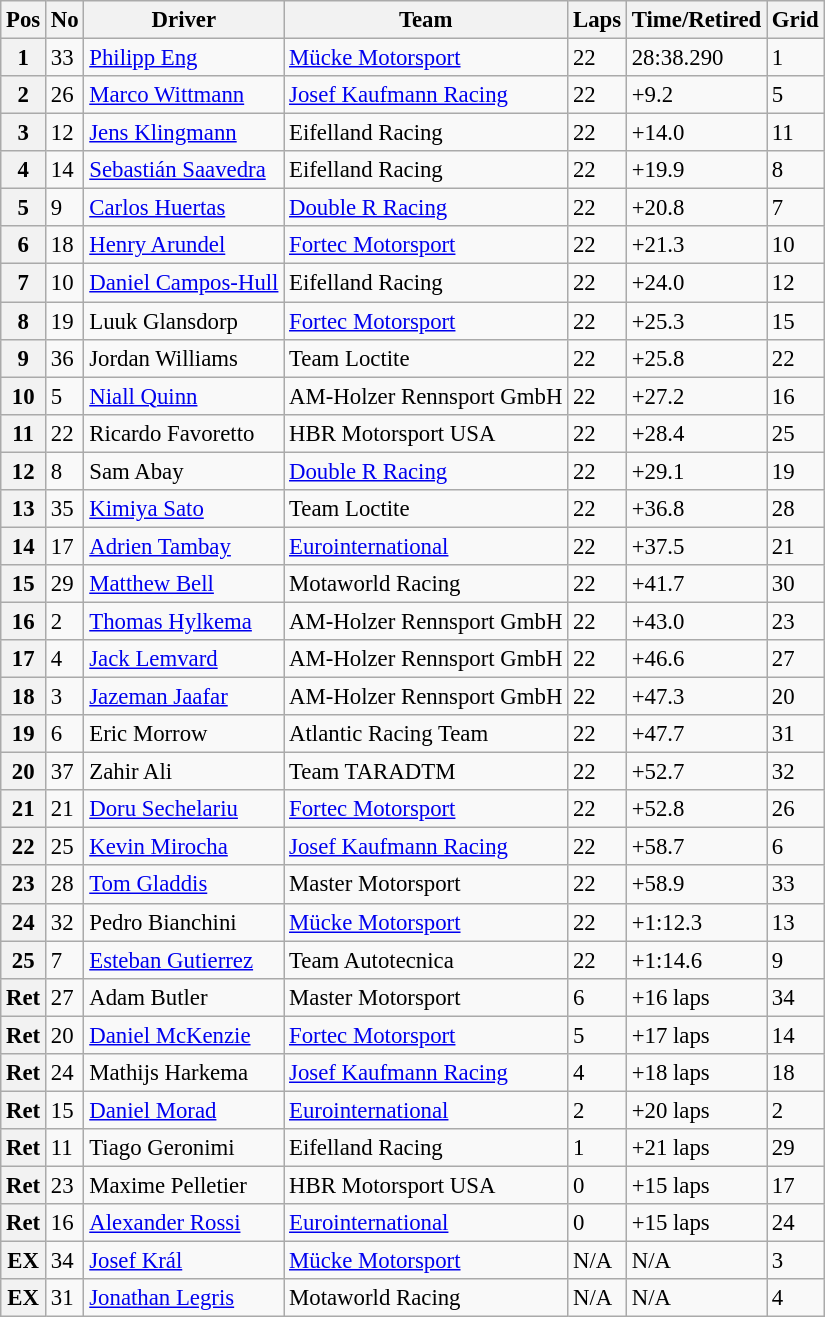<table class="wikitable" style="font-size: 95%;">
<tr>
<th>Pos</th>
<th>No</th>
<th>Driver</th>
<th>Team</th>
<th>Laps</th>
<th>Time/Retired</th>
<th>Grid</th>
</tr>
<tr>
<th>1</th>
<td>33</td>
<td> <a href='#'>Philipp Eng</a></td>
<td><a href='#'>Mücke Motorsport</a></td>
<td>22</td>
<td>28:38.290</td>
<td>1</td>
</tr>
<tr>
<th>2</th>
<td>26</td>
<td> <a href='#'>Marco Wittmann</a></td>
<td><a href='#'>Josef Kaufmann Racing</a></td>
<td>22</td>
<td>+9.2</td>
<td>5</td>
</tr>
<tr>
<th>3</th>
<td>12</td>
<td> <a href='#'>Jens Klingmann</a></td>
<td>Eifelland Racing</td>
<td>22</td>
<td>+14.0</td>
<td>11</td>
</tr>
<tr>
<th>4</th>
<td>14</td>
<td> <a href='#'>Sebastián Saavedra</a></td>
<td>Eifelland Racing</td>
<td>22</td>
<td>+19.9</td>
<td>8</td>
</tr>
<tr>
<th>5</th>
<td>9</td>
<td> <a href='#'>Carlos Huertas</a></td>
<td><a href='#'>Double R Racing</a></td>
<td>22</td>
<td>+20.8</td>
<td>7</td>
</tr>
<tr>
<th>6</th>
<td>18</td>
<td> <a href='#'>Henry Arundel</a></td>
<td><a href='#'>Fortec Motorsport</a></td>
<td>22</td>
<td>+21.3</td>
<td>10</td>
</tr>
<tr>
<th>7</th>
<td>10</td>
<td> <a href='#'>Daniel Campos-Hull</a></td>
<td>Eifelland Racing</td>
<td>22</td>
<td>+24.0</td>
<td>12</td>
</tr>
<tr>
<th>8</th>
<td>19</td>
<td> Luuk Glansdorp</td>
<td><a href='#'>Fortec Motorsport</a></td>
<td>22</td>
<td>+25.3</td>
<td>15</td>
</tr>
<tr>
<th>9</th>
<td>36</td>
<td> Jordan Williams</td>
<td>Team Loctite</td>
<td>22</td>
<td>+25.8</td>
<td>22</td>
</tr>
<tr>
<th>10</th>
<td>5</td>
<td> <a href='#'> Niall Quinn</a></td>
<td>AM-Holzer Rennsport GmbH</td>
<td>22</td>
<td>+27.2</td>
<td>16</td>
</tr>
<tr>
<th>11</th>
<td>22</td>
<td> Ricardo Favoretto</td>
<td>HBR Motorsport USA</td>
<td>22</td>
<td>+28.4</td>
<td>25</td>
</tr>
<tr>
<th>12</th>
<td>8</td>
<td> Sam Abay</td>
<td><a href='#'>Double R Racing</a></td>
<td>22</td>
<td>+29.1</td>
<td>19</td>
</tr>
<tr>
<th>13</th>
<td>35</td>
<td> <a href='#'>Kimiya Sato</a></td>
<td>Team Loctite</td>
<td>22</td>
<td>+36.8</td>
<td>28</td>
</tr>
<tr>
<th>14</th>
<td>17</td>
<td> <a href='#'>Adrien Tambay</a></td>
<td><a href='#'> Eurointernational</a></td>
<td>22</td>
<td>+37.5</td>
<td>21</td>
</tr>
<tr>
<th>15</th>
<td>29</td>
<td> <a href='#'>Matthew Bell</a></td>
<td>Motaworld Racing</td>
<td>22</td>
<td>+41.7</td>
<td>30</td>
</tr>
<tr>
<th>16</th>
<td>2</td>
<td> <a href='#'>Thomas Hylkema</a></td>
<td>AM-Holzer Rennsport GmbH</td>
<td>22</td>
<td>+43.0</td>
<td>23</td>
</tr>
<tr>
<th>17</th>
<td>4</td>
<td> <a href='#'>Jack Lemvard</a></td>
<td>AM-Holzer Rennsport GmbH</td>
<td>22</td>
<td>+46.6</td>
<td>27</td>
</tr>
<tr>
<th>18</th>
<td>3</td>
<td> <a href='#'>Jazeman Jaafar</a></td>
<td>AM-Holzer Rennsport GmbH</td>
<td>22</td>
<td>+47.3</td>
<td>20</td>
</tr>
<tr>
<th>19</th>
<td>6</td>
<td> Eric Morrow</td>
<td>Atlantic Racing Team</td>
<td>22</td>
<td>+47.7</td>
<td>31</td>
</tr>
<tr>
<th>20</th>
<td>37</td>
<td> Zahir Ali</td>
<td>Team TARADTM</td>
<td>22</td>
<td>+52.7</td>
<td>32</td>
</tr>
<tr>
<th>21</th>
<td>21</td>
<td> <a href='#'>Doru Sechelariu</a></td>
<td><a href='#'>Fortec Motorsport</a></td>
<td>22</td>
<td>+52.8</td>
<td>26</td>
</tr>
<tr>
<th>22</th>
<td>25</td>
<td> <a href='#'>Kevin Mirocha</a></td>
<td><a href='#'>Josef Kaufmann Racing</a></td>
<td>22</td>
<td>+58.7</td>
<td>6</td>
</tr>
<tr>
<th>23</th>
<td>28</td>
<td> <a href='#'>Tom Gladdis</a></td>
<td>Master Motorsport</td>
<td>22</td>
<td>+58.9</td>
<td>33</td>
</tr>
<tr>
<th>24</th>
<td>32</td>
<td> Pedro Bianchini</td>
<td><a href='#'>Mücke Motorsport</a></td>
<td>22</td>
<td>+1:12.3</td>
<td>13</td>
</tr>
<tr>
<th>25</th>
<td>7</td>
<td> <a href='#'> Esteban Gutierrez</a></td>
<td>Team Autotecnica</td>
<td>22</td>
<td>+1:14.6</td>
<td>9</td>
</tr>
<tr>
<th>Ret</th>
<td>27</td>
<td> Adam Butler</td>
<td>Master Motorsport</td>
<td>6</td>
<td>+16 laps</td>
<td>34</td>
</tr>
<tr>
<th>Ret</th>
<td>20</td>
<td> <a href='#'> Daniel McKenzie</a></td>
<td><a href='#'>Fortec Motorsport</a></td>
<td>5</td>
<td>+17 laps</td>
<td>14</td>
</tr>
<tr>
<th>Ret</th>
<td>24</td>
<td> Mathijs Harkema</td>
<td><a href='#'>Josef Kaufmann Racing</a></td>
<td>4</td>
<td>+18 laps</td>
<td>18</td>
</tr>
<tr>
<th>Ret</th>
<td>15</td>
<td> <a href='#'>Daniel Morad</a></td>
<td><a href='#'> Eurointernational</a></td>
<td>2</td>
<td>+20 laps</td>
<td>2</td>
</tr>
<tr>
<th>Ret</th>
<td>11</td>
<td> Tiago Geronimi</td>
<td>Eifelland Racing</td>
<td>1</td>
<td>+21 laps</td>
<td>29</td>
</tr>
<tr>
<th>Ret</th>
<td>23</td>
<td> Maxime Pelletier</td>
<td>HBR Motorsport USA</td>
<td>0</td>
<td>+15 laps</td>
<td>17</td>
</tr>
<tr>
<th>Ret</th>
<td>16</td>
<td> <a href='#'>Alexander Rossi</a></td>
<td><a href='#'> Eurointernational</a></td>
<td>0</td>
<td>+15 laps</td>
<td>24</td>
</tr>
<tr>
<th>EX</th>
<td>34</td>
<td> <a href='#'>Josef Král</a></td>
<td><a href='#'>Mücke Motorsport</a></td>
<td>N/A</td>
<td>N/A</td>
<td>3</td>
</tr>
<tr>
<th>EX</th>
<td>31</td>
<td> <a href='#'>Jonathan Legris</a></td>
<td>Motaworld Racing</td>
<td>N/A</td>
<td>N/A</td>
<td>4</td>
</tr>
</table>
